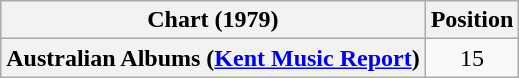<table class="wikitable sortable plainrowheaders" style="text-align:center">
<tr>
<th scope="col">Chart (1979)</th>
<th scope="col">Position</th>
</tr>
<tr>
<th scope="row">Australian Albums (<a href='#'>Kent Music Report</a>)</th>
<td>15</td>
</tr>
</table>
